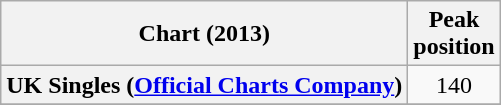<table class="wikitable sortable plainrowheaders">
<tr>
<th scope="col">Chart (2013)</th>
<th scope="col">Peak<br>position</th>
</tr>
<tr>
<th scope="row">UK Singles (<a href='#'>Official Charts Company</a>)</th>
<td align="center">140</td>
</tr>
<tr>
</tr>
</table>
